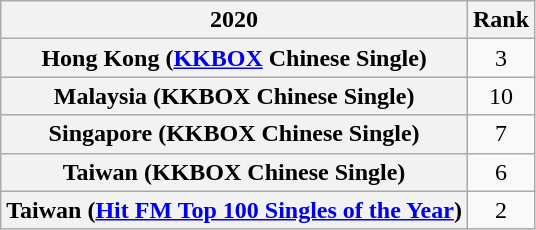<table class="wikitable sortable plainrowheaders" style="text-align:center">
<tr>
<th scope="col">2020</th>
<th scope="col">Rank</th>
</tr>
<tr>
<th scope="row">Hong Kong (<a href='#'>KKBOX</a> Chinese Single)</th>
<td>3</td>
</tr>
<tr>
<th scope="row">Malaysia (KKBOX Chinese Single)</th>
<td>10</td>
</tr>
<tr>
<th scope="row">Singapore (KKBOX Chinese Single)</th>
<td>7</td>
</tr>
<tr>
<th scope="row">Taiwan (KKBOX Chinese Single)</th>
<td>6</td>
</tr>
<tr>
<th scope="row">Taiwan (<a href='#'>Hit FM Top 100 Singles of the Year</a>)</th>
<td>2</td>
</tr>
</table>
